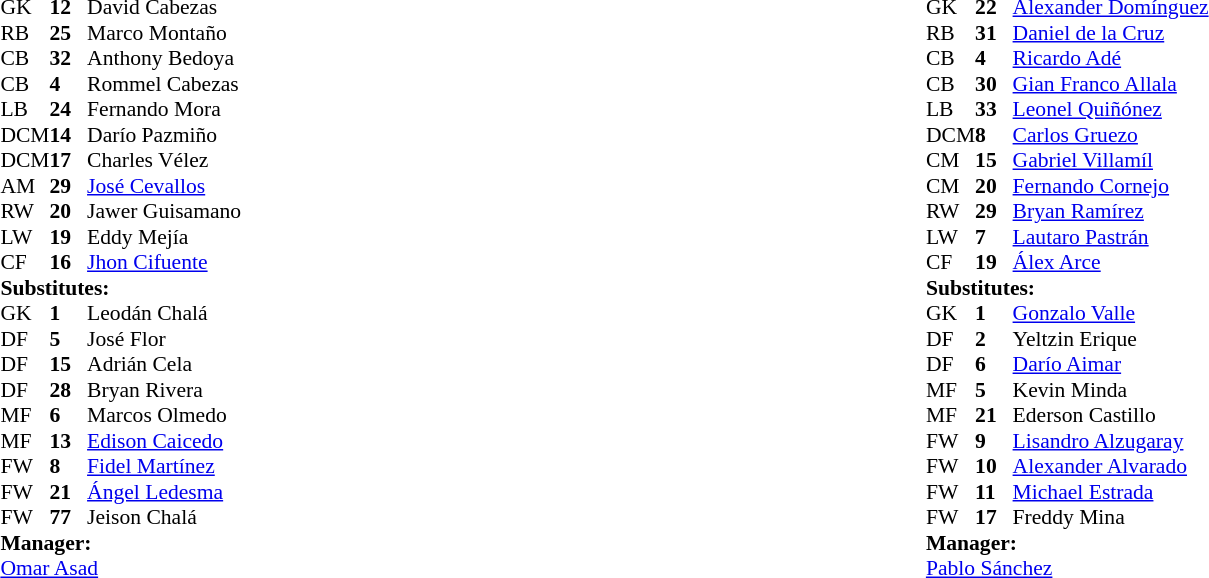<table width="100%">
<tr>
<td valign="top" width="50%"><br><table style="font-size: 90%" cellspacing="0" cellpadding="0" align=center>
<tr>
<th width=25></th>
<th width=25></th>
</tr>
<tr>
<td>GK</td>
<td><strong>12</strong></td>
<td> David Cabezas</td>
<td></td>
</tr>
<tr>
<td>RB</td>
<td><strong>25</strong></td>
<td> Marco Montaño</td>
<td></td>
<td></td>
</tr>
<tr>
<td>CB</td>
<td><strong>32</strong></td>
<td> Anthony Bedoya</td>
</tr>
<tr>
<td>CB</td>
<td><strong>4</strong></td>
<td> Rommel Cabezas</td>
<td></td>
</tr>
<tr>
<td>LB</td>
<td><strong>24</strong></td>
<td> Fernando Mora</td>
</tr>
<tr>
<td>DCM</td>
<td><strong>14</strong></td>
<td> Darío Pazmiño</td>
<td></td>
<td></td>
</tr>
<tr>
<td>DCM</td>
<td><strong>17</strong></td>
<td> Charles Vélez</td>
</tr>
<tr>
<td>AM</td>
<td><strong>29</strong></td>
<td> <a href='#'>José Cevallos</a></td>
<td></td>
<td></td>
</tr>
<tr>
<td>RW</td>
<td><strong>20</strong></td>
<td> Jawer Guisamano</td>
<td></td>
<td></td>
</tr>
<tr>
<td>LW</td>
<td><strong>19</strong></td>
<td> Eddy Mejía</td>
<td></td>
<td></td>
</tr>
<tr>
<td>CF</td>
<td><strong>16</strong></td>
<td> <a href='#'>Jhon Cifuente</a></td>
<td></td>
<td></td>
</tr>
<tr>
<td colspan=3><strong>Substitutes:</strong></td>
</tr>
<tr>
<td>GK</td>
<td><strong>1</strong></td>
<td> Leodán Chalá</td>
</tr>
<tr>
<td>DF</td>
<td><strong>5</strong></td>
<td> José Flor</td>
<td></td>
<td></td>
</tr>
<tr>
<td>DF</td>
<td><strong>15</strong></td>
<td> Adrián Cela</td>
<td></td>
<td></td>
</tr>
<tr>
<td>DF</td>
<td><strong>28</strong></td>
<td> Bryan Rivera</td>
</tr>
<tr>
<td>MF</td>
<td><strong>6</strong></td>
<td> Marcos Olmedo</td>
<td></td>
<td></td>
</tr>
<tr>
<td>MF</td>
<td><strong>13</strong></td>
<td> <a href='#'>Edison Caicedo</a></td>
<td></td>
<td></td>
</tr>
<tr>
<td>FW</td>
<td><strong>8</strong></td>
<td> <a href='#'>Fidel Martínez</a></td>
<td></td>
<td></td>
</tr>
<tr>
<td>FW</td>
<td><strong>21</strong></td>
<td> <a href='#'>Ángel Ledesma</a></td>
<td></td>
<td></td>
</tr>
<tr>
<td>FW</td>
<td><strong>77</strong></td>
<td> Jeison Chalá</td>
</tr>
<tr>
<td colspan=3><strong>Manager:</strong></td>
</tr>
<tr>
<td colspan=4> <a href='#'>Omar Asad</a></td>
</tr>
</table>
</td>
<td><br><table style="font-size: 90%" cellspacing="0" cellpadding="0" align=center>
<tr>
<th width=25></th>
<th width=25></th>
</tr>
<tr>
<td>GK</td>
<td><strong>22</strong></td>
<td> <a href='#'>Alexander Domínguez</a></td>
<td></td>
</tr>
<tr>
<td>RB</td>
<td><strong>31</strong></td>
<td> <a href='#'>Daniel de la Cruz</a></td>
</tr>
<tr>
<td>CB</td>
<td><strong>4</strong></td>
<td> <a href='#'>Ricardo Adé</a></td>
</tr>
<tr>
<td>CB</td>
<td><strong>30</strong></td>
<td> <a href='#'>Gian Franco Allala</a></td>
</tr>
<tr>
<td>LB</td>
<td><strong>33</strong></td>
<td> <a href='#'>Leonel Quiñónez</a></td>
<td></td>
</tr>
<tr>
<td>DCM</td>
<td><strong>8</strong></td>
<td> <a href='#'>Carlos Gruezo</a></td>
</tr>
<tr>
<td>CM</td>
<td><strong>15</strong></td>
<td> <a href='#'>Gabriel Villamíl</a></td>
<td></td>
<td></td>
</tr>
<tr>
<td>CM</td>
<td><strong>20</strong></td>
<td> <a href='#'>Fernando Cornejo</a></td>
<td></td>
<td></td>
</tr>
<tr>
<td>RW</td>
<td><strong>29</strong></td>
<td> <a href='#'>Bryan Ramírez</a></td>
<td></td>
<td></td>
</tr>
<tr>
<td>LW</td>
<td><strong>7</strong></td>
<td> <a href='#'>Lautaro Pastrán</a></td>
<td></td>
<td></td>
</tr>
<tr>
<td>CF</td>
<td><strong>19</strong></td>
<td> <a href='#'>Álex Arce</a></td>
</tr>
<tr>
<td colspan=3><strong>Substitutes:</strong></td>
</tr>
<tr>
<td>GK</td>
<td><strong>1</strong></td>
<td> <a href='#'>Gonzalo Valle</a></td>
</tr>
<tr>
<td>DF</td>
<td><strong>2</strong></td>
<td> Yeltzin Erique</td>
</tr>
<tr>
<td>DF</td>
<td><strong>6</strong></td>
<td> <a href='#'>Darío Aimar</a></td>
</tr>
<tr>
<td>MF</td>
<td><strong>5</strong></td>
<td> Kevin Minda</td>
</tr>
<tr>
<td>MF</td>
<td><strong>21</strong></td>
<td> Ederson Castillo</td>
</tr>
<tr>
<td>FW</td>
<td><strong>9</strong></td>
<td> <a href='#'>Lisandro Alzugaray</a></td>
<td></td>
<td></td>
</tr>
<tr>
<td>FW</td>
<td><strong>10</strong></td>
<td> <a href='#'>Alexander Alvarado</a></td>
<td></td>
<td></td>
</tr>
<tr>
<td>FW</td>
<td><strong>11</strong></td>
<td> <a href='#'>Michael Estrada</a></td>
<td></td>
<td></td>
</tr>
<tr>
<td>FW</td>
<td><strong>17</strong></td>
<td> Freddy Mina</td>
<td></td>
<td></td>
</tr>
<tr>
<td colspan=3><strong>Manager:</strong></td>
</tr>
<tr>
<td colspan=4> <a href='#'>Pablo Sánchez</a></td>
</tr>
</table>
</td>
</tr>
</table>
